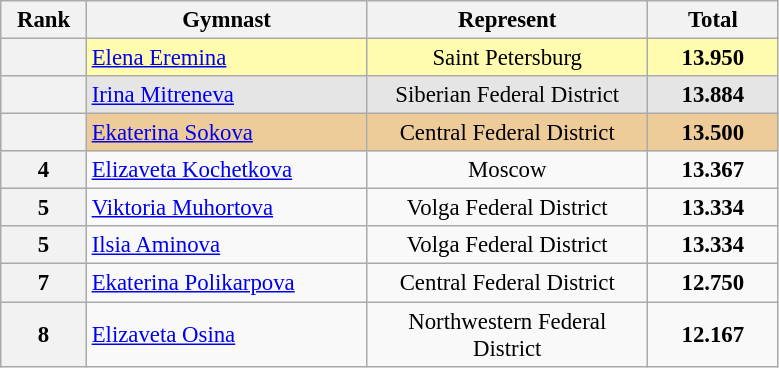<table class="wikitable sortable" style="text-align:center; font-size:95%">
<tr>
<th scope="col" style="width:50px;">Rank</th>
<th scope="col" style="width:180px;">Gymnast</th>
<th scope="col" style="width:180px;">Represent</th>
<th scope="col" style="width:80px;">Total</th>
</tr>
<tr style="background:#fffcaf;">
<th scope=row style="text-align:center"></th>
<td style="text-align:left;"><a href='#'>Elena Eremina</a></td>
<td>Saint Petersburg</td>
<td><strong>13.950</strong></td>
</tr>
<tr style="background:#e5e5e5;">
<th scope=row style="text-align:center"></th>
<td style="text-align:left;"><a href='#'>Irina Mitreneva</a></td>
<td>Siberian Federal District</td>
<td><strong>13.884</strong></td>
</tr>
<tr style="background:#ec9;">
<th scope=row style="text-align:center"></th>
<td style="text-align:left;"><a href='#'>Ekaterina Sokova</a></td>
<td>Central Federal District</td>
<td><strong>13.500</strong></td>
</tr>
<tr>
<th scope=row style="text-align:center">4</th>
<td style="text-align:left;"><a href='#'>Elizaveta Kochetkova</a></td>
<td>Moscow</td>
<td><strong>13.367</strong></td>
</tr>
<tr>
<th scope=row style="text-align:center">5</th>
<td style="text-align:left;"><a href='#'>Viktoria Muhortova</a></td>
<td>Volga Federal District</td>
<td><strong>13.334</strong></td>
</tr>
<tr>
<th scope=row style="text-align:center">5</th>
<td style="text-align:left;"><a href='#'>Ilsia Aminova</a></td>
<td>Volga Federal District</td>
<td><strong>13.334</strong></td>
</tr>
<tr>
<th scope=row style="text-align:center">7</th>
<td style="text-align:left;"><a href='#'>Ekaterina Polikarpova</a></td>
<td>Central Federal District</td>
<td><strong>12.750</strong></td>
</tr>
<tr>
<th scope=row style="text-align:center">8</th>
<td style="text-align:left;"><a href='#'>Elizaveta Osina</a></td>
<td>Northwestern Federal District</td>
<td><strong>12.167</strong></td>
</tr>
</table>
